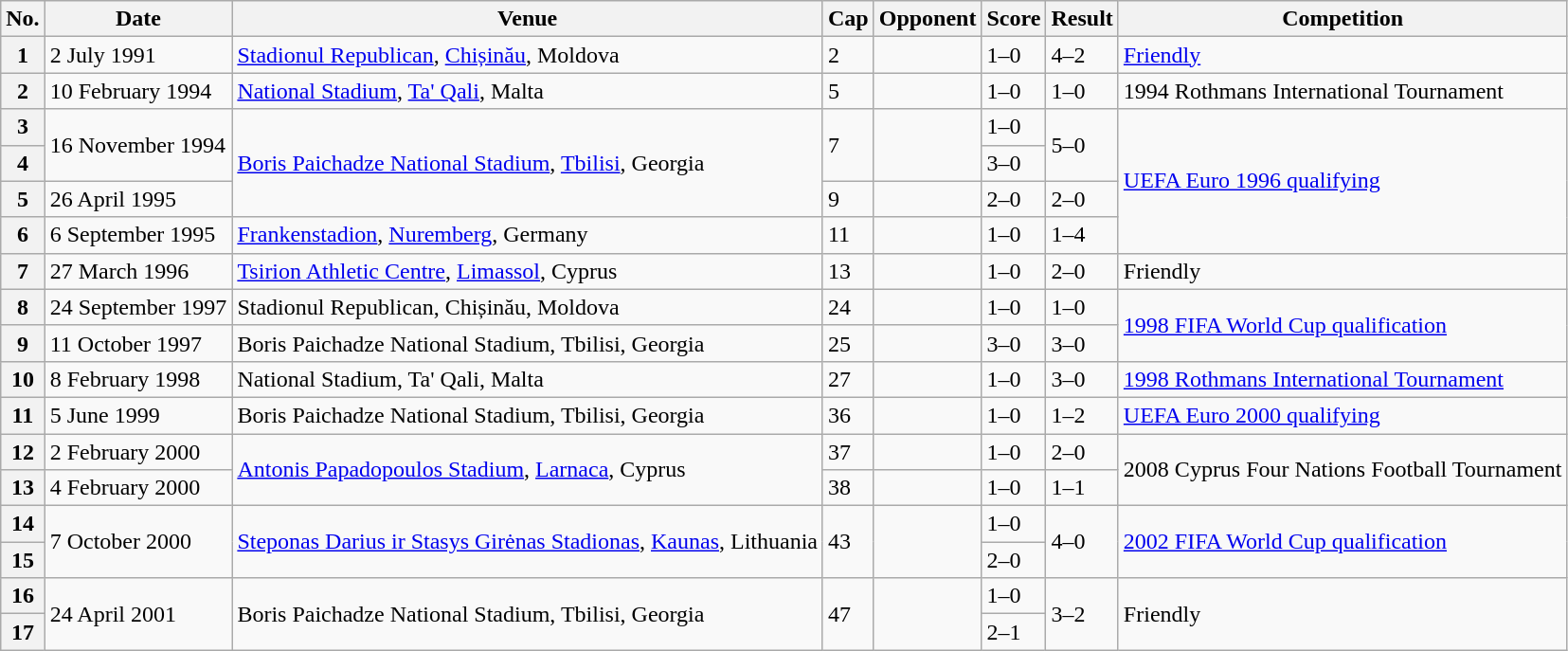<table class="wikitable sortable plainrowheaders">
<tr>
<th scope=col>No.</th>
<th scope=col data-sort-type=date>Date</th>
<th scope=col>Venue</th>
<th scope=col>Cap</th>
<th scope=col>Opponent</th>
<th scope=col>Score</th>
<th scope=col>Result</th>
<th scope=col>Competition</th>
</tr>
<tr>
<th scope=row>1</th>
<td>2 July 1991</td>
<td><a href='#'>Stadionul Republican</a>, <a href='#'>Chișinău</a>, Moldova</td>
<td>2</td>
<td></td>
<td>1–0</td>
<td>4–2</td>
<td><a href='#'>Friendly</a></td>
</tr>
<tr>
<th scope=row>2</th>
<td>10 February 1994</td>
<td><a href='#'>National Stadium</a>, <a href='#'>Ta' Qali</a>, Malta</td>
<td>5</td>
<td></td>
<td>1–0</td>
<td>1–0</td>
<td>1994 Rothmans International Tournament</td>
</tr>
<tr>
<th scope=row>3</th>
<td rowspan=2>16 November 1994</td>
<td rowspan=3><a href='#'>Boris Paichadze National Stadium</a>, <a href='#'>Tbilisi</a>, Georgia</td>
<td rowspan=2>7</td>
<td rowspan=2></td>
<td>1–0</td>
<td rowspan=2>5–0</td>
<td rowspan=4><a href='#'>UEFA Euro 1996 qualifying</a></td>
</tr>
<tr>
<th scope=row>4</th>
<td>3–0</td>
</tr>
<tr>
<th scope=row>5</th>
<td>26 April 1995</td>
<td>9</td>
<td></td>
<td>2–0</td>
<td>2–0</td>
</tr>
<tr>
<th scope=row>6</th>
<td>6 September 1995</td>
<td><a href='#'>Frankenstadion</a>, <a href='#'>Nuremberg</a>, Germany</td>
<td>11</td>
<td></td>
<td>1–0</td>
<td>1–4</td>
</tr>
<tr>
<th scope=row>7</th>
<td>27 March 1996</td>
<td><a href='#'>Tsirion Athletic Centre</a>, <a href='#'>Limassol</a>, Cyprus</td>
<td>13</td>
<td></td>
<td>1–0</td>
<td>2–0</td>
<td>Friendly</td>
</tr>
<tr>
<th scope=row>8</th>
<td>24 September 1997</td>
<td>Stadionul Republican, Chișinău, Moldova</td>
<td>24</td>
<td></td>
<td>1–0</td>
<td>1–0</td>
<td rowspan=2><a href='#'>1998 FIFA World Cup qualification</a></td>
</tr>
<tr>
<th scope=row>9</th>
<td>11 October 1997</td>
<td>Boris Paichadze National Stadium, Tbilisi, Georgia</td>
<td>25</td>
<td></td>
<td>3–0</td>
<td>3–0</td>
</tr>
<tr>
<th scope=row>10</th>
<td>8 February 1998</td>
<td>National Stadium, Ta' Qali, Malta</td>
<td>27</td>
<td></td>
<td>1–0</td>
<td>3–0</td>
<td><a href='#'>1998 Rothmans International Tournament</a></td>
</tr>
<tr>
<th scope=row>11</th>
<td>5 June 1999</td>
<td>Boris Paichadze National Stadium, Tbilisi, Georgia</td>
<td>36</td>
<td></td>
<td>1–0</td>
<td>1–2</td>
<td><a href='#'>UEFA Euro 2000 qualifying</a></td>
</tr>
<tr>
<th scope=row>12</th>
<td>2 February 2000</td>
<td rowspan=2><a href='#'>Antonis Papadopoulos Stadium</a>, <a href='#'>Larnaca</a>, Cyprus</td>
<td>37</td>
<td></td>
<td>1–0</td>
<td>2–0</td>
<td rowspan=2>2008 Cyprus Four Nations Football Tournament</td>
</tr>
<tr>
<th scope=row>13</th>
<td>4 February 2000</td>
<td>38</td>
<td></td>
<td>1–0</td>
<td>1–1</td>
</tr>
<tr>
<th scope=row>14</th>
<td rowspan=2>7 October 2000</td>
<td rowspan=2><a href='#'>Steponas Darius ir Stasys Girėnas Stadionas</a>, <a href='#'>Kaunas</a>, Lithuania</td>
<td rowspan=2>43</td>
<td rowspan=2></td>
<td>1–0</td>
<td rowspan=2>4–0</td>
<td rowspan=2><a href='#'>2002 FIFA World Cup qualification</a></td>
</tr>
<tr>
<th scope=row>15</th>
<td>2–0</td>
</tr>
<tr>
<th scope=row>16</th>
<td rowspan=2>24 April 2001</td>
<td rowspan=2>Boris Paichadze National Stadium, Tbilisi, Georgia</td>
<td rowspan=2>47</td>
<td rowspan=2></td>
<td>1–0</td>
<td rowspan=2>3–2</td>
<td rowspan=2>Friendly</td>
</tr>
<tr>
<th scope=row>17</th>
<td>2–1</td>
</tr>
</table>
